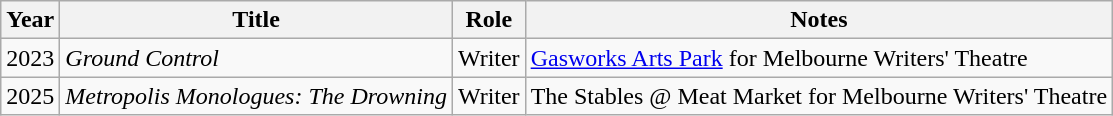<table class=wikitable>
<tr>
<th>Year</th>
<th>Title</th>
<th>Role</th>
<th>Notes</th>
</tr>
<tr>
<td>2023</td>
<td><em>Ground Control</em></td>
<td>Writer</td>
<td><a href='#'>Gasworks Arts Park</a> for Melbourne Writers' Theatre</td>
</tr>
<tr>
<td>2025</td>
<td><em>Metropolis Monologues: The Drowning</em></td>
<td>Writer</td>
<td>The Stables @ Meat Market for Melbourne Writers' Theatre</td>
</tr>
</table>
